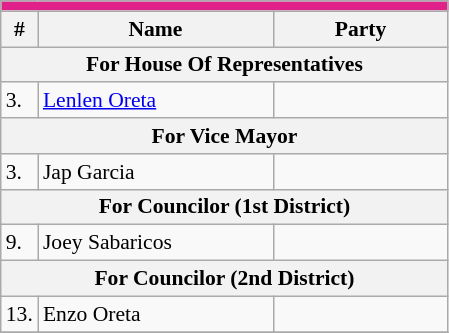<table class=wikitable style="font-size:90%">
<tr>
<td colspan=5 bgcolor=#e0218a></td>
</tr>
<tr>
<th>#</th>
<th width=150px>Name</th>
<th colspan=2 width=110px>Party</th>
</tr>
<tr>
<th colspan=5>For House Of Representatives</th>
</tr>
<tr>
<td>3.</td>
<td><a href='#'>Lenlen Oreta</a></td>
<td></td>
</tr>
<tr>
<th colspan=5>For Vice Mayor</th>
</tr>
<tr>
<td>3.</td>
<td>Jap Garcia</td>
<td></td>
</tr>
<tr>
<th colspan=5>For Councilor (1st District)</th>
</tr>
<tr>
<td>9.</td>
<td>Joey Sabaricos</td>
<td></td>
</tr>
<tr>
<th colspan=5>For Councilor (2nd District)</th>
</tr>
<tr>
<td>13.</td>
<td>Enzo Oreta</td>
<td></td>
</tr>
<tr>
</tr>
</table>
